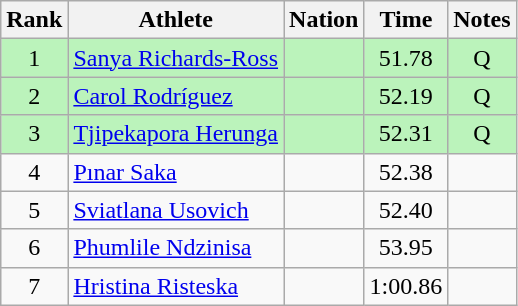<table class="wikitable sortable" style="text-align:center">
<tr>
<th>Rank</th>
<th>Athlete</th>
<th>Nation</th>
<th>Time</th>
<th>Notes</th>
</tr>
<tr bgcolor=#bbf3bb>
<td>1</td>
<td align=left><a href='#'>Sanya Richards-Ross</a></td>
<td align=left></td>
<td>51.78</td>
<td>Q</td>
</tr>
<tr bgcolor=#bbf3bb>
<td>2</td>
<td align=left><a href='#'>Carol Rodríguez</a></td>
<td align=left></td>
<td>52.19</td>
<td>Q</td>
</tr>
<tr bgcolor=#bbf3bb>
<td>3</td>
<td align=left><a href='#'>Tjipekapora Herunga</a></td>
<td align=left></td>
<td>52.31</td>
<td>Q</td>
</tr>
<tr>
<td>4</td>
<td align=left><a href='#'>Pınar Saka</a></td>
<td align=left></td>
<td>52.38</td>
<td></td>
</tr>
<tr>
<td>5</td>
<td align=left><a href='#'>Sviatlana Usovich</a></td>
<td align=left></td>
<td>52.40</td>
<td></td>
</tr>
<tr>
<td>6</td>
<td align=left><a href='#'>Phumlile Ndzinisa</a></td>
<td align=left></td>
<td>53.95</td>
<td></td>
</tr>
<tr>
<td>7</td>
<td align=left><a href='#'>Hristina Risteska</a></td>
<td align=left></td>
<td>1:00.86</td>
<td></td>
</tr>
</table>
